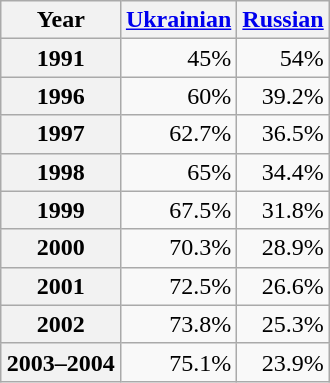<table class="wikitable" style="float:right;margin:0 0 1em 1em;">
<tr>
<th>Year</th>
<th><a href='#'>Ukrainian</a></th>
<th><a href='#'>Russian</a></th>
</tr>
<tr align=right>
<th>1991</th>
<td>45%</td>
<td>54%</td>
</tr>
<tr align=right>
<th>1996</th>
<td>60%</td>
<td>39.2%</td>
</tr>
<tr align=right>
<th>1997</th>
<td>62.7%</td>
<td>36.5%</td>
</tr>
<tr align=right>
<th>1998</th>
<td>65%</td>
<td>34.4%</td>
</tr>
<tr align=right>
<th>1999</th>
<td>67.5%</td>
<td>31.8%</td>
</tr>
<tr align=right>
<th>2000</th>
<td>70.3%</td>
<td>28.9%</td>
</tr>
<tr align=right>
<th>2001</th>
<td>72.5%</td>
<td>26.6%</td>
</tr>
<tr align=right>
<th>2002</th>
<td>73.8%</td>
<td>25.3%</td>
</tr>
<tr align=right>
<th>2003–2004</th>
<td>75.1%</td>
<td>23.9%</td>
</tr>
</table>
